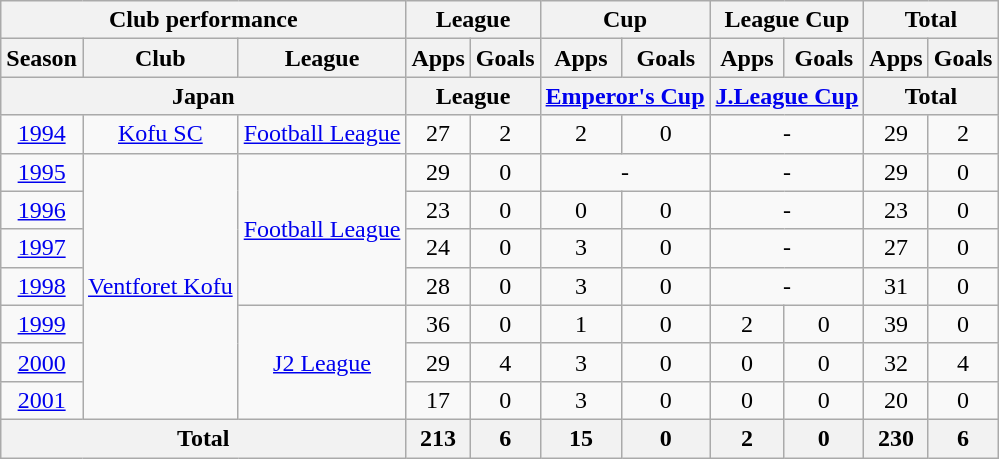<table class="wikitable" style="text-align:center;">
<tr>
<th colspan=3>Club performance</th>
<th colspan=2>League</th>
<th colspan=2>Cup</th>
<th colspan=2>League Cup</th>
<th colspan=2>Total</th>
</tr>
<tr>
<th>Season</th>
<th>Club</th>
<th>League</th>
<th>Apps</th>
<th>Goals</th>
<th>Apps</th>
<th>Goals</th>
<th>Apps</th>
<th>Goals</th>
<th>Apps</th>
<th>Goals</th>
</tr>
<tr>
<th colspan=3>Japan</th>
<th colspan=2>League</th>
<th colspan=2><a href='#'>Emperor's Cup</a></th>
<th colspan=2><a href='#'>J.League Cup</a></th>
<th colspan=2>Total</th>
</tr>
<tr>
<td><a href='#'>1994</a></td>
<td><a href='#'>Kofu SC</a></td>
<td><a href='#'>Football League</a></td>
<td>27</td>
<td>2</td>
<td>2</td>
<td>0</td>
<td colspan="2">-</td>
<td>29</td>
<td>2</td>
</tr>
<tr>
<td><a href='#'>1995</a></td>
<td rowspan="7"><a href='#'>Ventforet Kofu</a></td>
<td rowspan="4"><a href='#'>Football League</a></td>
<td>29</td>
<td>0</td>
<td colspan="2">-</td>
<td colspan="2">-</td>
<td>29</td>
<td>0</td>
</tr>
<tr>
<td><a href='#'>1996</a></td>
<td>23</td>
<td>0</td>
<td>0</td>
<td>0</td>
<td colspan="2">-</td>
<td>23</td>
<td>0</td>
</tr>
<tr>
<td><a href='#'>1997</a></td>
<td>24</td>
<td>0</td>
<td>3</td>
<td>0</td>
<td colspan="2">-</td>
<td>27</td>
<td>0</td>
</tr>
<tr>
<td><a href='#'>1998</a></td>
<td>28</td>
<td>0</td>
<td>3</td>
<td>0</td>
<td colspan="2">-</td>
<td>31</td>
<td>0</td>
</tr>
<tr>
<td><a href='#'>1999</a></td>
<td rowspan="3"><a href='#'>J2 League</a></td>
<td>36</td>
<td>0</td>
<td>1</td>
<td>0</td>
<td>2</td>
<td>0</td>
<td>39</td>
<td>0</td>
</tr>
<tr>
<td><a href='#'>2000</a></td>
<td>29</td>
<td>4</td>
<td>3</td>
<td>0</td>
<td>0</td>
<td>0</td>
<td>32</td>
<td>4</td>
</tr>
<tr>
<td><a href='#'>2001</a></td>
<td>17</td>
<td>0</td>
<td>3</td>
<td>0</td>
<td>0</td>
<td>0</td>
<td>20</td>
<td>0</td>
</tr>
<tr>
<th colspan=3>Total</th>
<th>213</th>
<th>6</th>
<th>15</th>
<th>0</th>
<th>2</th>
<th>0</th>
<th>230</th>
<th>6</th>
</tr>
</table>
